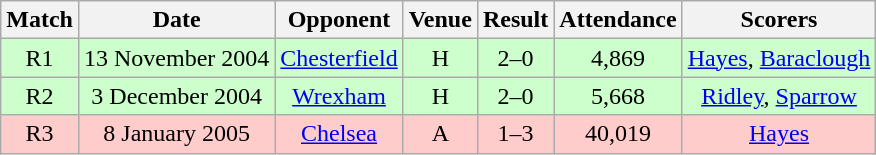<table class="wikitable" style="font-size:100%; text-align:center">
<tr>
<th>Match</th>
<th>Date</th>
<th>Opponent</th>
<th>Venue</th>
<th>Result</th>
<th>Attendance</th>
<th>Scorers</th>
</tr>
<tr style="background: #CCFFCC;">
<td>R1</td>
<td>13 November 2004</td>
<td><a href='#'>Chesterfield</a></td>
<td>H</td>
<td>2–0</td>
<td>4,869</td>
<td><a href='#'>Hayes</a>, <a href='#'>Baraclough</a></td>
</tr>
<tr style="background: #CCFFCC;">
<td>R2</td>
<td>3 December 2004</td>
<td><a href='#'>Wrexham</a></td>
<td>H</td>
<td>2–0</td>
<td>5,668</td>
<td><a href='#'>Ridley</a>, <a href='#'>Sparrow</a></td>
</tr>
<tr style="background: #FFCCCC;">
<td>R3</td>
<td>8 January 2005</td>
<td><a href='#'>Chelsea</a></td>
<td>A</td>
<td>1–3</td>
<td>40,019</td>
<td><a href='#'>Hayes</a></td>
</tr>
</table>
